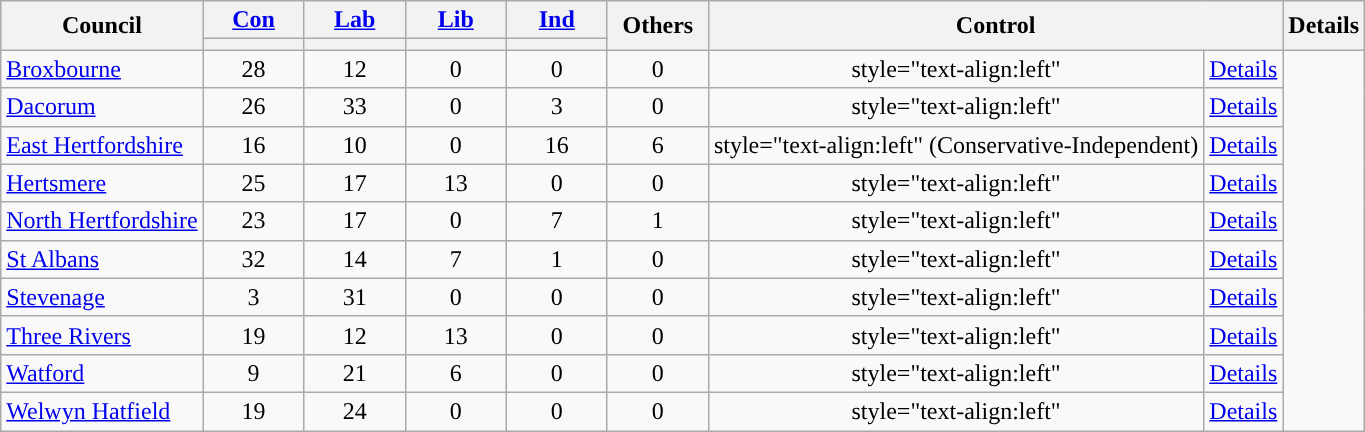<table class="wikitable" style="text-align:center;">
<tr>
<th rowspan=2>Council</th>
<th style="width:60px;"><a href='#'>Con</a></th>
<th style="width:60px;"><a href='#'>Lab</a></th>
<th style="width:60px;"><a href='#'>Lib</a></th>
<th style="width:60px;"><a href='#'>Ind</a></th>
<th style="width:60px;" rowspan=2>Others</th>
<th rowspan=2 colspan=2>Control</th>
<th rowspan=2>Details</th>
</tr>
<tr>
<th style="background:"></th>
<th style="background:"></th>
<th style="background:"></th>
<th style="background:"></th>
</tr>
<tr>
<td style="text-align:left"><a href='#'>Broxbourne</a></td>
<td>28</td>
<td>12</td>
<td>0</td>
<td>0</td>
<td>0</td>
<td>style="text-align:left" </td>
<td style="text-align:left"><a href='#'>Details</a></td>
</tr>
<tr>
<td style="text-align:left"><a href='#'>Dacorum</a></td>
<td>26</td>
<td>33</td>
<td>0</td>
<td>3</td>
<td>0</td>
<td>style="text-align:left" </td>
<td style="text-align:left"><a href='#'>Details</a></td>
</tr>
<tr>
<td style="text-align:left"><a href='#'>East Hertfordshire</a></td>
<td>16</td>
<td>10</td>
<td>0</td>
<td>16</td>
<td>6</td>
<td>style="text-align:left"  (Conservative-Independent)</td>
<td style="text-align:left"><a href='#'>Details</a></td>
</tr>
<tr>
<td style="text-align:left"><a href='#'>Hertsmere</a></td>
<td>25</td>
<td>17</td>
<td>13</td>
<td>0</td>
<td>0</td>
<td>style="text-align:left" </td>
<td style="text-align:left"><a href='#'>Details</a></td>
</tr>
<tr>
<td style="text-align:left"><a href='#'>North Hertfordshire</a></td>
<td>23</td>
<td>17</td>
<td>0</td>
<td>7</td>
<td>1</td>
<td>style="text-align:left" </td>
<td style="text-align:left"><a href='#'>Details</a></td>
</tr>
<tr>
<td style="text-align:left"><a href='#'>St Albans</a></td>
<td>32</td>
<td>14</td>
<td>7</td>
<td>1</td>
<td>0</td>
<td>style="text-align:left" </td>
<td style="text-align:left"><a href='#'>Details</a></td>
</tr>
<tr>
<td style="text-align:left"><a href='#'>Stevenage</a></td>
<td>3</td>
<td>31</td>
<td>0</td>
<td>0</td>
<td>0</td>
<td>style="text-align:left" </td>
<td style="text-align:left"><a href='#'>Details</a></td>
</tr>
<tr>
<td style="text-align:left"><a href='#'>Three Rivers</a></td>
<td>19</td>
<td>12</td>
<td>13</td>
<td>0</td>
<td>0</td>
<td>style="text-align:left" </td>
<td style="text-align:left"><a href='#'>Details</a></td>
</tr>
<tr>
<td style="text-align:left"><a href='#'>Watford</a></td>
<td>9</td>
<td>21</td>
<td>6</td>
<td>0</td>
<td>0</td>
<td>style="text-align:left" </td>
<td style="text-align:left"><a href='#'>Details</a></td>
</tr>
<tr>
<td style="text-align:left"><a href='#'>Welwyn Hatfield</a></td>
<td>19</td>
<td>24</td>
<td>0</td>
<td>0</td>
<td>0</td>
<td>style="text-align:left" </td>
<td style="text-align:left"><a href='#'>Details</a></td>
</tr>
</table>
